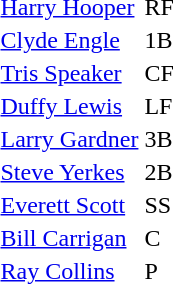<table>
<tr>
<td><a href='#'>Harry Hooper</a></td>
<td>RF</td>
</tr>
<tr>
<td><a href='#'>Clyde Engle</a></td>
<td>1B</td>
</tr>
<tr>
<td><a href='#'>Tris Speaker</a></td>
<td>CF</td>
</tr>
<tr>
<td><a href='#'>Duffy Lewis</a></td>
<td>LF</td>
</tr>
<tr>
<td><a href='#'>Larry Gardner</a></td>
<td>3B</td>
</tr>
<tr>
<td><a href='#'>Steve Yerkes</a></td>
<td>2B</td>
</tr>
<tr>
<td><a href='#'>Everett Scott</a></td>
<td>SS</td>
</tr>
<tr>
<td><a href='#'>Bill Carrigan</a></td>
<td>C</td>
</tr>
<tr>
<td><a href='#'>Ray Collins</a></td>
<td>P</td>
</tr>
</table>
